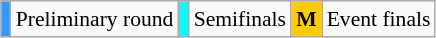<table class="wikitable" style="margin:0.5em auto; font-size:90%;position:relative;">
<tr>
<td bgcolor=#3399ff align=center></td>
<td>Preliminary round</td>
<td bgcolor=#00FFFF align=center></td>
<td>Semifinals</td>
<td bgcolor=#ffcc00 align=center><strong>M</strong></td>
<td>Event finals</td>
</tr>
</table>
